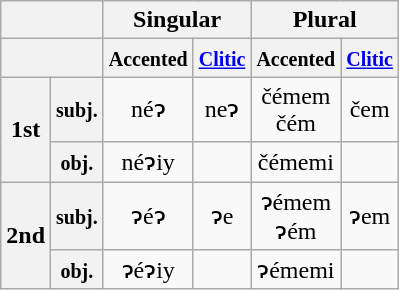<table class="wikitable">
<tr>
<th colspan=2></th>
<th colspan=2>Singular</th>
<th colspan=2>Plural</th>
</tr>
<tr>
<th colspan=2></th>
<th><small>Accented</small></th>
<th><small><a href='#'>Clitic</a></small></th>
<th><small>Accented</small></th>
<th><small><a href='#'>Clitic</a></small></th>
</tr>
<tr align=center>
<th rowspan=2>1st</th>
<th><small>subj.</small></th>
<td>néɂ</td>
<td>neɂ</td>
<td>čémem <br> čém</td>
<td>čem</td>
</tr>
<tr align=center>
<th><small>obj.</small></th>
<td>néɂiy</td>
<td></td>
<td>čémemi</td>
<td></td>
</tr>
<tr align=center>
<th rowspan=2>2nd</th>
<th><small>subj.</small></th>
<td>ɂéɂ</td>
<td>ɂe</td>
<td>ɂémem <br> ɂém</td>
<td>ɂem</td>
</tr>
<tr align=center>
<th><small>obj.</small></th>
<td>ɂéɂiy</td>
<td></td>
<td>ɂémemi</td>
<td></td>
</tr>
</table>
